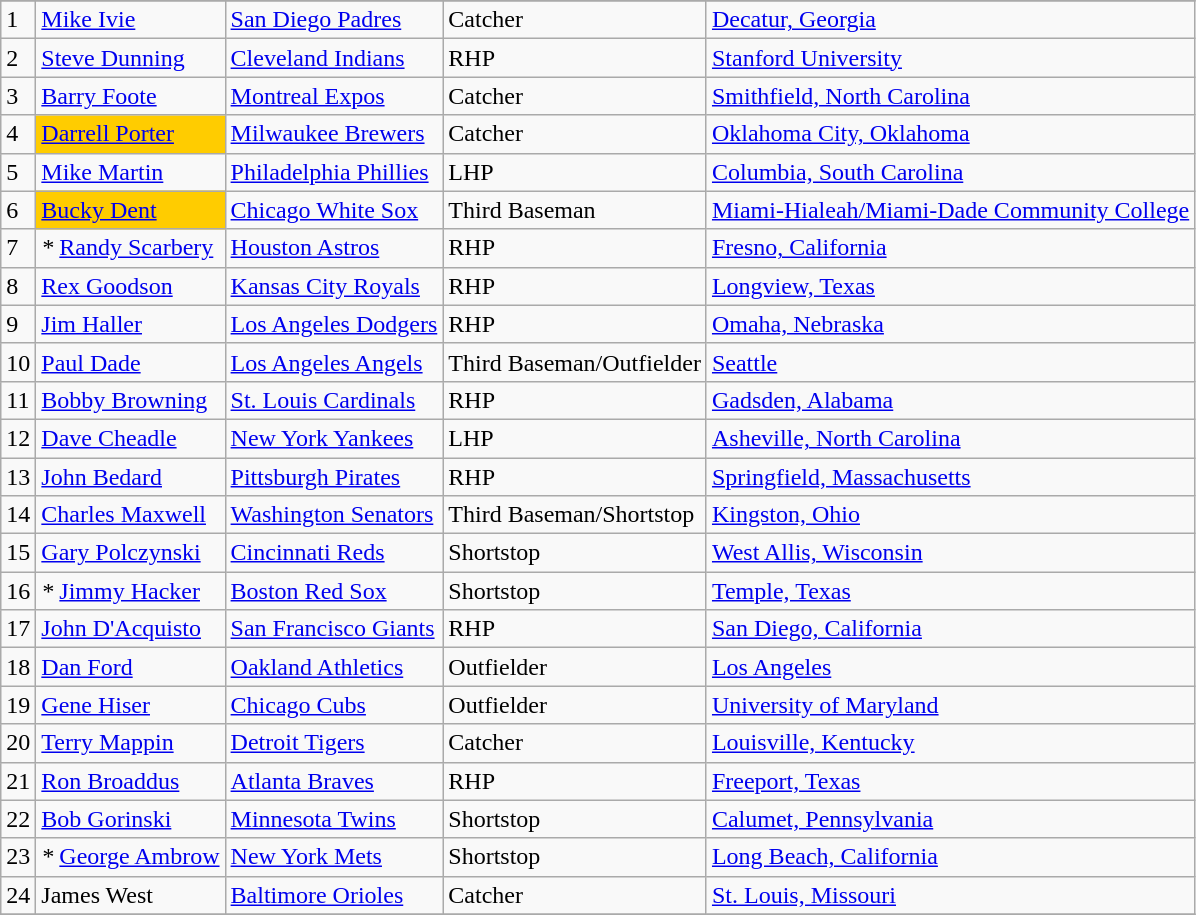<table class="wikitable">
<tr>
</tr>
<tr>
<td>1</td>
<td><a href='#'>Mike Ivie</a></td>
<td><a href='#'>San Diego Padres</a></td>
<td>Catcher</td>
<td><a href='#'>Decatur, Georgia</a></td>
</tr>
<tr>
<td>2</td>
<td><a href='#'>Steve Dunning</a></td>
<td><a href='#'>Cleveland Indians</a></td>
<td>RHP</td>
<td><a href='#'>Stanford University</a></td>
</tr>
<tr>
<td>3</td>
<td><a href='#'>Barry Foote</a></td>
<td><a href='#'>Montreal Expos</a></td>
<td>Catcher</td>
<td><a href='#'>Smithfield, North Carolina</a></td>
</tr>
<tr>
<td>4</td>
<td bgcolor="#FFCC00"><a href='#'>Darrell Porter</a></td>
<td><a href='#'>Milwaukee Brewers</a></td>
<td>Catcher</td>
<td><a href='#'>Oklahoma City, Oklahoma</a></td>
</tr>
<tr>
<td>5</td>
<td><a href='#'>Mike Martin</a></td>
<td><a href='#'>Philadelphia Phillies</a></td>
<td>LHP</td>
<td><a href='#'>Columbia, South Carolina</a></td>
</tr>
<tr>
<td>6</td>
<td bgcolor="#FFCC00"><a href='#'>Bucky Dent</a></td>
<td><a href='#'>Chicago White Sox</a></td>
<td>Third Baseman</td>
<td><a href='#'>Miami-Hialeah/Miami-Dade Community College</a></td>
</tr>
<tr>
<td>7</td>
<td><em>*</em> <a href='#'>Randy Scarbery</a></td>
<td><a href='#'>Houston Astros</a></td>
<td>RHP</td>
<td><a href='#'>Fresno, California</a></td>
</tr>
<tr>
<td>8</td>
<td><a href='#'>Rex Goodson</a></td>
<td><a href='#'>Kansas City Royals</a></td>
<td>RHP</td>
<td><a href='#'>Longview, Texas</a></td>
</tr>
<tr>
<td>9</td>
<td><a href='#'>Jim Haller</a></td>
<td><a href='#'>Los Angeles Dodgers</a></td>
<td>RHP</td>
<td><a href='#'>Omaha, Nebraska</a></td>
</tr>
<tr>
<td>10</td>
<td><a href='#'>Paul Dade</a></td>
<td><a href='#'>Los Angeles Angels</a></td>
<td>Third Baseman/Outfielder</td>
<td><a href='#'>Seattle</a></td>
</tr>
<tr>
<td>11</td>
<td><a href='#'>Bobby Browning</a></td>
<td><a href='#'>St. Louis Cardinals</a></td>
<td>RHP</td>
<td><a href='#'>Gadsden, Alabama</a></td>
</tr>
<tr>
<td>12</td>
<td><a href='#'>Dave Cheadle</a></td>
<td><a href='#'>New York Yankees</a></td>
<td>LHP</td>
<td><a href='#'>Asheville, North Carolina</a></td>
</tr>
<tr>
<td>13</td>
<td><a href='#'>John Bedard</a></td>
<td><a href='#'>Pittsburgh Pirates</a></td>
<td>RHP</td>
<td><a href='#'>Springfield, Massachusetts</a></td>
</tr>
<tr>
<td>14</td>
<td><a href='#'>Charles Maxwell</a></td>
<td><a href='#'>Washington Senators</a></td>
<td>Third Baseman/Shortstop</td>
<td><a href='#'>Kingston, Ohio</a></td>
</tr>
<tr>
<td>15</td>
<td><a href='#'>Gary Polczynski</a></td>
<td><a href='#'>Cincinnati Reds</a></td>
<td>Shortstop</td>
<td><a href='#'>West Allis, Wisconsin</a></td>
</tr>
<tr>
<td>16</td>
<td><em>*</em> <a href='#'>Jimmy Hacker</a></td>
<td><a href='#'>Boston Red Sox</a></td>
<td>Shortstop</td>
<td><a href='#'>Temple, Texas</a></td>
</tr>
<tr>
<td>17</td>
<td><a href='#'>John D'Acquisto</a></td>
<td><a href='#'>San Francisco Giants</a></td>
<td>RHP</td>
<td><a href='#'>San Diego, California</a></td>
</tr>
<tr>
<td>18</td>
<td><a href='#'>Dan Ford</a></td>
<td><a href='#'>Oakland Athletics</a></td>
<td>Outfielder</td>
<td><a href='#'>Los Angeles</a></td>
</tr>
<tr>
<td>19</td>
<td><a href='#'>Gene Hiser</a></td>
<td><a href='#'>Chicago Cubs</a></td>
<td>Outfielder</td>
<td><a href='#'>University of Maryland</a></td>
</tr>
<tr>
<td>20</td>
<td><a href='#'>Terry Mappin</a></td>
<td><a href='#'>Detroit Tigers</a></td>
<td>Catcher</td>
<td><a href='#'>Louisville, Kentucky</a></td>
</tr>
<tr>
<td>21</td>
<td><a href='#'>Ron Broaddus</a></td>
<td><a href='#'>Atlanta Braves</a></td>
<td>RHP</td>
<td><a href='#'>Freeport, Texas</a></td>
</tr>
<tr>
<td>22</td>
<td><a href='#'>Bob Gorinski</a></td>
<td><a href='#'>Minnesota Twins</a></td>
<td>Shortstop</td>
<td><a href='#'>Calumet, Pennsylvania</a></td>
</tr>
<tr>
<td>23</td>
<td><em>*</em> <a href='#'>George Ambrow</a></td>
<td><a href='#'>New York Mets</a></td>
<td>Shortstop</td>
<td><a href='#'>Long Beach, California</a></td>
</tr>
<tr>
<td>24</td>
<td>James West</td>
<td><a href='#'>Baltimore Orioles</a></td>
<td>Catcher</td>
<td><a href='#'>St. Louis, Missouri</a></td>
</tr>
<tr>
</tr>
</table>
